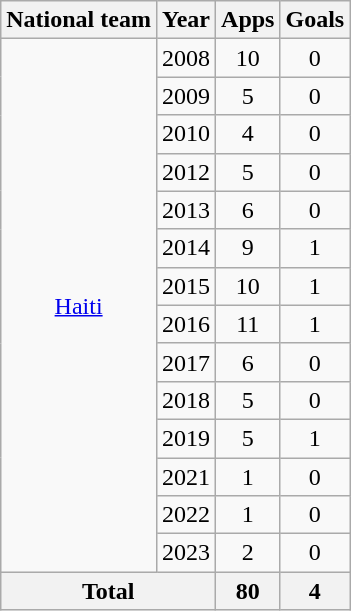<table class="wikitable" style="text-align:center">
<tr>
<th>National team</th>
<th>Year</th>
<th>Apps</th>
<th>Goals</th>
</tr>
<tr>
<td rowspan="14"><a href='#'>Haiti</a></td>
<td>2008</td>
<td>10</td>
<td>0</td>
</tr>
<tr>
<td>2009</td>
<td>5</td>
<td>0</td>
</tr>
<tr>
<td>2010</td>
<td>4</td>
<td>0</td>
</tr>
<tr>
<td>2012</td>
<td>5</td>
<td>0</td>
</tr>
<tr>
<td>2013</td>
<td>6</td>
<td>0</td>
</tr>
<tr>
<td>2014</td>
<td>9</td>
<td>1</td>
</tr>
<tr>
<td>2015</td>
<td>10</td>
<td>1</td>
</tr>
<tr>
<td>2016</td>
<td>11</td>
<td>1</td>
</tr>
<tr>
<td>2017</td>
<td>6</td>
<td>0</td>
</tr>
<tr>
<td>2018</td>
<td>5</td>
<td>0</td>
</tr>
<tr>
<td>2019</td>
<td>5</td>
<td>1</td>
</tr>
<tr>
<td>2021</td>
<td>1</td>
<td>0</td>
</tr>
<tr>
<td>2022</td>
<td>1</td>
<td>0</td>
</tr>
<tr>
<td>2023</td>
<td>2</td>
<td>0</td>
</tr>
<tr>
<th colspan="2">Total</th>
<th>80</th>
<th>4</th>
</tr>
</table>
